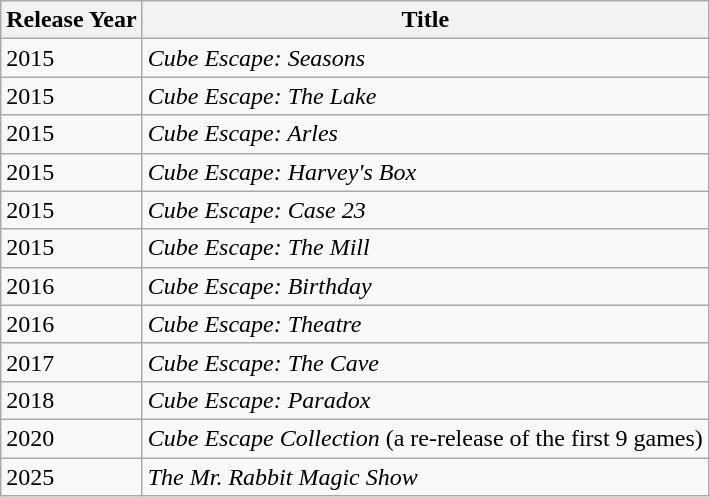<table class="wikitable sortable">
<tr>
<th>Release Year</th>
<th>Title</th>
</tr>
<tr>
<td>2015</td>
<td><em>Cube Escape: Seasons</em></td>
</tr>
<tr>
<td>2015</td>
<td><em>Cube Escape: The Lake</em></td>
</tr>
<tr>
<td>2015</td>
<td><em>Cube Escape: Arles</em></td>
</tr>
<tr>
<td>2015</td>
<td><em>Cube Escape: Harvey's Box</em></td>
</tr>
<tr>
<td>2015</td>
<td><em>Cube Escape: Case 23</em></td>
</tr>
<tr>
<td>2015</td>
<td><em>Cube Escape: The Mill</em></td>
</tr>
<tr>
<td>2016</td>
<td><em>Cube Escape: Birthday</em></td>
</tr>
<tr>
<td>2016</td>
<td><em>Cube Escape: Theatre</em></td>
</tr>
<tr>
<td>2017</td>
<td><em>Cube Escape: The Cave</em></td>
</tr>
<tr>
<td>2018</td>
<td><em>Cube Escape: Paradox</em></td>
</tr>
<tr>
<td>2020</td>
<td><em>Cube Escape Collection</em> (a re-release of the first 9 games)</td>
</tr>
<tr>
<td>2025</td>
<td><em>The Mr. Rabbit Magic Show</em></td>
</tr>
</table>
